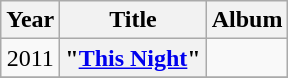<table class="wikitable plainrowheaders" style="text-align:center;">
<tr>
<th scope="col">Year</th>
<th scope="col">Title</th>
<th scope="col">Album</th>
</tr>
<tr>
<td>2011</td>
<th scope="row">"<a href='#'>This Night</a>"</th>
<td></td>
</tr>
<tr>
</tr>
</table>
